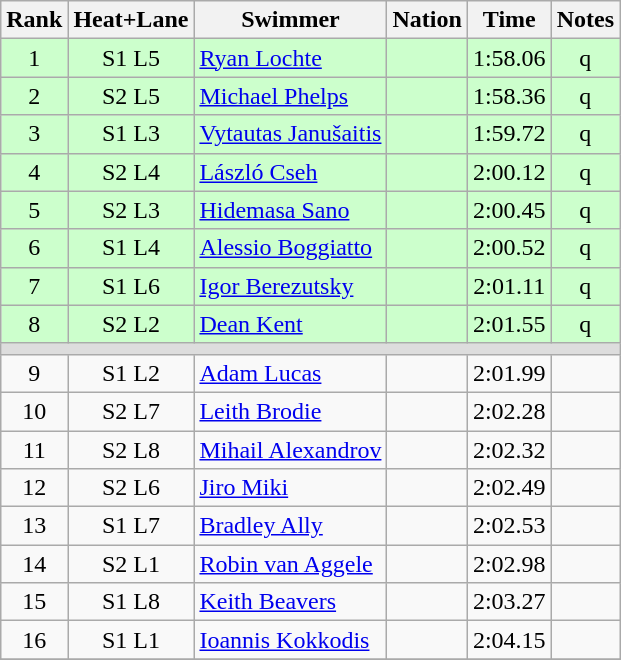<table class="wikitable sortable" style="text-align:center">
<tr>
<th>Rank</th>
<th>Heat+Lane</th>
<th>Swimmer</th>
<th>Nation</th>
<th>Time</th>
<th>Notes</th>
</tr>
<tr bgcolor=ccffcc>
<td>1</td>
<td>S1 L5</td>
<td align=left><a href='#'>Ryan Lochte</a></td>
<td align=left></td>
<td>1:58.06</td>
<td>q</td>
</tr>
<tr bgcolor=ccffcc>
<td>2</td>
<td>S2 L5</td>
<td align=left><a href='#'>Michael Phelps</a></td>
<td align=left></td>
<td>1:58.36</td>
<td>q</td>
</tr>
<tr bgcolor=ccffcc>
<td>3</td>
<td>S1 L3</td>
<td align=left><a href='#'>Vytautas Janušaitis</a></td>
<td align=left></td>
<td>1:59.72</td>
<td>q</td>
</tr>
<tr bgcolor=ccffcc>
<td>4</td>
<td>S2 L4</td>
<td align=left><a href='#'>László Cseh</a></td>
<td align=left></td>
<td>2:00.12</td>
<td>q</td>
</tr>
<tr bgcolor=ccffcc>
<td>5</td>
<td>S2 L3</td>
<td align=left><a href='#'>Hidemasa Sano</a></td>
<td align=left></td>
<td>2:00.45</td>
<td>q</td>
</tr>
<tr bgcolor=ccffcc>
<td>6</td>
<td>S1 L4</td>
<td align=left><a href='#'>Alessio Boggiatto</a></td>
<td align=left></td>
<td>2:00.52</td>
<td>q</td>
</tr>
<tr bgcolor=ccffcc>
<td>7</td>
<td>S1 L6</td>
<td align=left><a href='#'>Igor Berezutsky</a></td>
<td align=left></td>
<td>2:01.11</td>
<td>q</td>
</tr>
<tr bgcolor=ccffcc>
<td>8</td>
<td>S2 L2</td>
<td align=left><a href='#'>Dean Kent</a></td>
<td align=left></td>
<td>2:01.55</td>
<td>q</td>
</tr>
<tr bgcolor=#DDDDDD>
<td colspan=7></td>
</tr>
<tr>
<td>9</td>
<td>S1 L2</td>
<td align=left><a href='#'>Adam Lucas</a></td>
<td align=left></td>
<td>2:01.99</td>
<td></td>
</tr>
<tr>
<td>10</td>
<td>S2 L7</td>
<td align=left><a href='#'>Leith Brodie</a></td>
<td align=left></td>
<td>2:02.28</td>
<td></td>
</tr>
<tr>
<td>11</td>
<td>S2 L8</td>
<td align=left><a href='#'>Mihail Alexandrov</a></td>
<td align=left></td>
<td>2:02.32</td>
<td></td>
</tr>
<tr>
<td>12</td>
<td>S2 L6</td>
<td align=left><a href='#'>Jiro Miki</a></td>
<td align=left></td>
<td>2:02.49</td>
<td></td>
</tr>
<tr>
<td>13</td>
<td>S1 L7</td>
<td align=left><a href='#'>Bradley Ally</a></td>
<td align=left></td>
<td>2:02.53</td>
<td></td>
</tr>
<tr>
<td>14</td>
<td>S2 L1</td>
<td align=left><a href='#'>Robin van Aggele</a></td>
<td align=left></td>
<td>2:02.98</td>
<td></td>
</tr>
<tr>
<td>15</td>
<td>S1 L8</td>
<td align=left><a href='#'>Keith Beavers</a></td>
<td align=left></td>
<td>2:03.27</td>
<td></td>
</tr>
<tr>
<td>16</td>
<td>S1 L1</td>
<td align=left><a href='#'>Ioannis Kokkodis</a></td>
<td align=left></td>
<td>2:04.15</td>
<td></td>
</tr>
<tr>
</tr>
</table>
